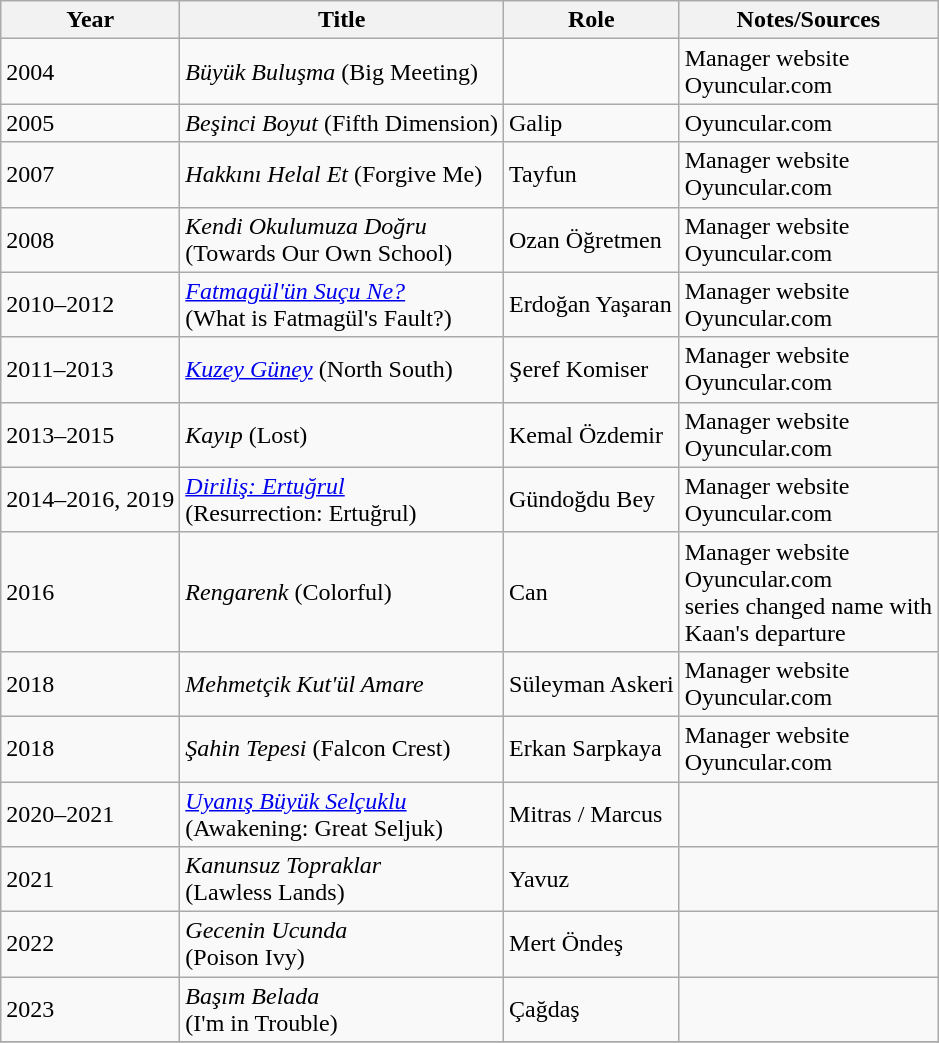<table class="wikitable">
<tr>
<th>Year</th>
<th>Title</th>
<th>Role</th>
<th>Notes/Sources</th>
</tr>
<tr>
<td>2004</td>
<td><em>Büyük Buluşma</em> (Big Meeting)</td>
<td></td>
<td>Manager website<br>Oyuncular.com</td>
</tr>
<tr>
<td>2005</td>
<td><em>Beşinci Boyut</em> (Fifth Dimension)</td>
<td>Galip</td>
<td>Oyuncular.com</td>
</tr>
<tr>
<td>2007</td>
<td><em>Hakkını Helal Et</em> (Forgive Me)</td>
<td>Tayfun</td>
<td>Manager website<br>Oyuncular.com</td>
</tr>
<tr>
<td>2008</td>
<td><em>Kendi Okulumuza Doğru</em><br>(Towards Our Own School)</td>
<td>Ozan Öğretmen</td>
<td>Manager website<br>Oyuncular.com</td>
</tr>
<tr>
<td>2010–2012</td>
<td><em><a href='#'>Fatmagül'ün Suçu Ne?</a></em><br>(What is Fatmagül's Fault?)</td>
<td>Erdoğan Yaşaran</td>
<td>Manager website<br>Oyuncular.com</td>
</tr>
<tr>
<td>2011–2013</td>
<td><em><a href='#'>Kuzey Güney</a></em>  (North South)</td>
<td>Şeref Komiser</td>
<td>Manager website<br>Oyuncular.com</td>
</tr>
<tr>
<td>2013–2015</td>
<td><em>Kayıp</em> (Lost)</td>
<td>Kemal Özdemir</td>
<td>Manager website<br>Oyuncular.com</td>
</tr>
<tr>
<td>2014–2016, 2019</td>
<td><em><a href='#'>Diriliş: Ertuğrul</a></em><br>(Resurrection: Ertuğrul)</td>
<td>Gündoğdu Bey</td>
<td>Manager website<br>Oyuncular.com</td>
</tr>
<tr>
<td>2016</td>
<td><em>Rengarenk</em> (Colorful)</td>
<td>Can</td>
<td>Manager website<br>Oyuncular.com<br>series changed name with<br>Kaan's departure</td>
</tr>
<tr>
<td>2018</td>
<td><em>Mehmetçik Kut'ül Amare</em></td>
<td>Süleyman Askeri</td>
<td>Manager website<br>Oyuncular.com</td>
</tr>
<tr>
<td>2018</td>
<td><em>Şahin Tepesi</em> (Falcon Crest)</td>
<td>Erkan Sarpkaya</td>
<td>Manager website<br>Oyuncular.com</td>
</tr>
<tr>
<td>2020–2021</td>
<td><em><a href='#'>Uyanış Büyük Selçuklu</a></em><br>(Awakening: Great Seljuk)</td>
<td>Mitras / Marcus</td>
<td></td>
</tr>
<tr>
<td>2021</td>
<td><em>Kanunsuz Topraklar</em><br>(Lawless Lands)</td>
<td>Yavuz</td>
<td></td>
</tr>
<tr>
<td>2022</td>
<td><em>Gecenin Ucunda</em><br>(Poison Ivy)</td>
<td>Mert Öndeş</td>
<td></td>
</tr>
<tr>
<td>2023</td>
<td><em>Başım Belada</em><br>(I'm in Trouble)</td>
<td>Çağdaş</td>
<td></td>
</tr>
<tr>
</tr>
</table>
